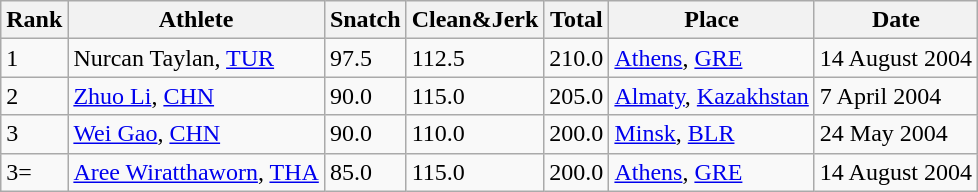<table class="wikitable">
<tr>
<th>Rank</th>
<th>Athlete</th>
<th>Snatch</th>
<th>Clean&Jerk</th>
<th>Total</th>
<th>Place</th>
<th>Date</th>
</tr>
<tr>
<td>1</td>
<td>Nurcan Taylan, <a href='#'>TUR</a></td>
<td>97.5</td>
<td>112.5</td>
<td>210.0</td>
<td><a href='#'>Athens</a>, <a href='#'>GRE</a></td>
<td>14 August 2004</td>
</tr>
<tr>
<td>2</td>
<td><a href='#'>Zhuo Li</a>, <a href='#'>CHN</a></td>
<td>90.0</td>
<td>115.0</td>
<td>205.0</td>
<td><a href='#'>Almaty</a>, <a href='#'>Kazakhstan</a></td>
<td>7 April 2004</td>
</tr>
<tr>
<td>3</td>
<td><a href='#'>Wei Gao</a>, <a href='#'>CHN</a></td>
<td>90.0</td>
<td>110.0</td>
<td>200.0</td>
<td><a href='#'>Minsk</a>,   <a href='#'>BLR</a></td>
<td>24 May 2004</td>
</tr>
<tr>
<td>3=</td>
<td><a href='#'>Aree Wiratthaworn</a>, <a href='#'>THA</a></td>
<td>85.0</td>
<td>115.0</td>
<td>200.0</td>
<td><a href='#'>Athens</a>, <a href='#'>GRE</a></td>
<td>14 August 2004</td>
</tr>
</table>
